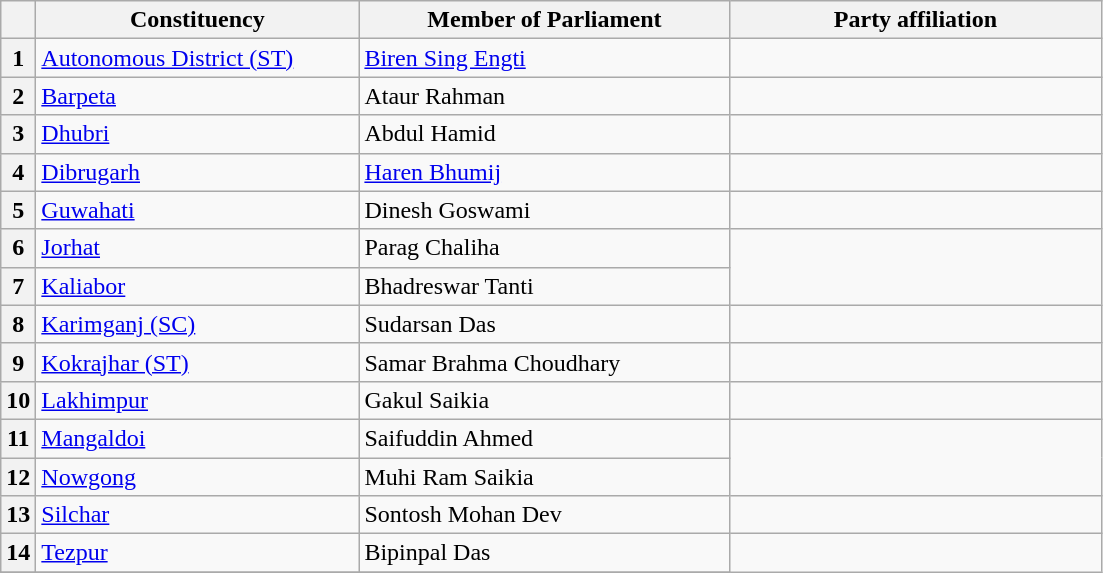<table class="wikitable sortable">
<tr style="text-align:center;">
<th></th>
<th style="width:13em">Constituency</th>
<th style="width:15em">Member of Parliament</th>
<th colspan="2" style="width:15em">Party affiliation</th>
</tr>
<tr>
<th>1</th>
<td><a href='#'>Autonomous District (ST)</a></td>
<td><a href='#'>Biren Sing Engti</a></td>
<td></td>
</tr>
<tr>
<th>2</th>
<td><a href='#'>Barpeta</a></td>
<td>Ataur Rahman</td>
<td></td>
</tr>
<tr>
<th>3</th>
<td><a href='#'>Dhubri</a></td>
<td>Abdul Hamid</td>
<td></td>
</tr>
<tr>
<th>4</th>
<td><a href='#'>Dibrugarh</a></td>
<td><a href='#'>Haren Bhumij</a></td>
</tr>
<tr>
<th>5</th>
<td><a href='#'>Guwahati</a></td>
<td>Dinesh Goswami</td>
<td></td>
</tr>
<tr>
<th>6</th>
<td><a href='#'>Jorhat</a></td>
<td>Parag Chaliha</td>
</tr>
<tr>
<th>7</th>
<td><a href='#'>Kaliabor</a></td>
<td>Bhadreswar Tanti</td>
</tr>
<tr>
<th>8</th>
<td><a href='#'>Karimganj (SC)</a></td>
<td>Sudarsan Das</td>
<td></td>
</tr>
<tr>
<th>9</th>
<td><a href='#'>Kokrajhar (ST)</a></td>
<td>Samar Brahma Choudhary</td>
<td></td>
</tr>
<tr>
<th>10</th>
<td><a href='#'>Lakhimpur</a></td>
<td>Gakul Saikia</td>
<td></td>
</tr>
<tr>
<th>11</th>
<td><a href='#'>Mangaldoi</a></td>
<td>Saifuddin Ahmed</td>
</tr>
<tr>
<th>12</th>
<td><a href='#'>Nowgong</a></td>
<td>Muhi Ram Saikia</td>
</tr>
<tr>
<th>13</th>
<td><a href='#'>Silchar</a></td>
<td>Sontosh Mohan Dev</td>
<td></td>
</tr>
<tr>
<th>14</th>
<td><a href='#'>Tezpur</a></td>
<td>Bipinpal Das</td>
</tr>
<tr>
</tr>
</table>
